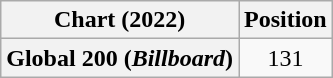<table class="wikitable plainrowheaders" style="text-align:center">
<tr>
<th scope="col">Chart (2022)</th>
<th scope="col">Position</th>
</tr>
<tr>
<th scope="row">Global 200 (<em>Billboard</em>)</th>
<td>131</td>
</tr>
</table>
